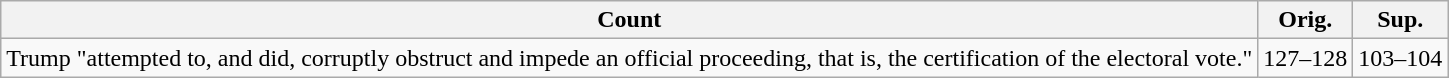<table class="wikitable">
<tr>
<th>Count</th>
<th>Orig.</th>
<th>Sup.</th>
</tr>
<tr>
<td>Trump "attempted to, and did, corruptly obstruct and impede an official proceeding, that is, the certification of the electoral vote."</td>
<td>127–128</td>
<td>103–104</td>
</tr>
</table>
